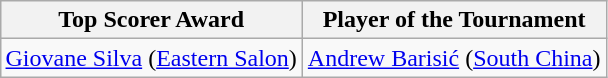<table class="wikitable" style="margin: 0 auto;">
<tr>
<th>Top Scorer Award</th>
<th>Player of the Tournament</th>
</tr>
<tr>
<td> <a href='#'>Giovane Silva</a> (<a href='#'>Eastern Salon</a>)</td>
<td> <a href='#'>Andrew Barisić</a> (<a href='#'>South China</a>)</td>
</tr>
</table>
